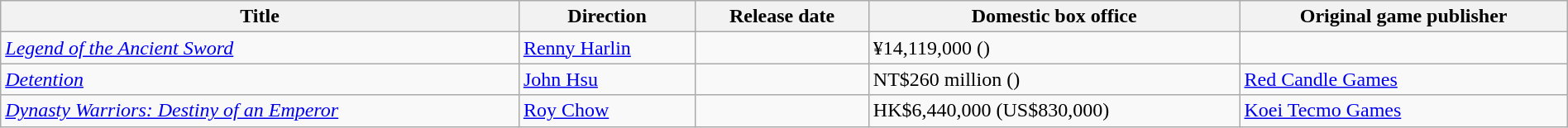<table class="wikitable sortable" style="width:100%;">
<tr>
<th>Title</th>
<th>Direction</th>
<th>Release date</th>
<th>Domestic box office</th>
<th>Original game publisher</th>
</tr>
<tr>
<td><em><a href='#'>Legend of the Ancient Sword</a></em></td>
<td><a href='#'>Renny Harlin</a></td>
<td></td>
<td>¥14,119,000 ()</td>
<td></td>
</tr>
<tr>
<td><em><a href='#'>Detention</a></em></td>
<td><a href='#'>John Hsu</a></td>
<td></td>
<td>NT$260 million ()</td>
<td><a href='#'>Red Candle Games</a></td>
</tr>
<tr>
<td><em><a href='#'>Dynasty Warriors: Destiny of an Emperor</a></em></td>
<td><a href='#'>Roy Chow</a></td>
<td></td>
<td>HK$6,440,000 (US$830,000)</td>
<td><a href='#'>Koei Tecmo Games</a></td>
</tr>
</table>
